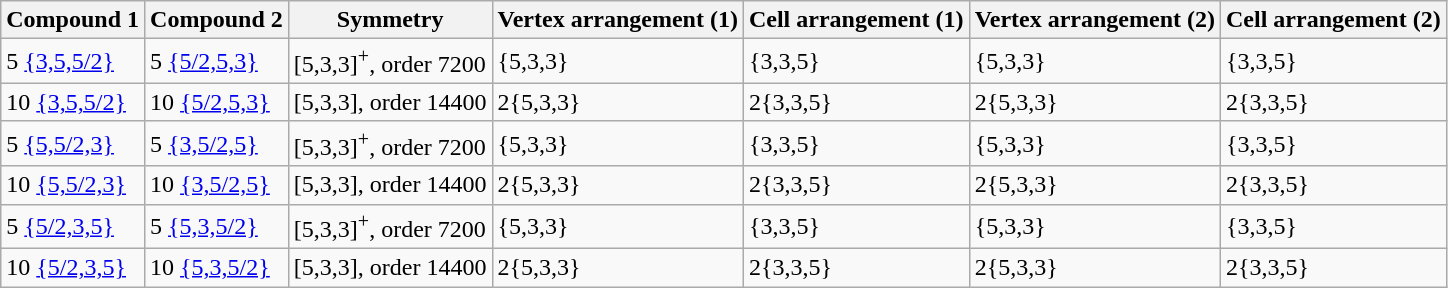<table class=wikitable>
<tr>
<th>Compound 1</th>
<th>Compound 2</th>
<th>Symmetry</th>
<th>Vertex arrangement (1)</th>
<th>Cell arrangement (1)</th>
<th>Vertex arrangement (2)</th>
<th>Cell arrangement (2)</th>
</tr>
<tr>
<td>5 <a href='#'>{3,5,5/2}</a></td>
<td>5 <a href='#'>{5/2,5,3}</a></td>
<td>[5,3,3]<sup>+</sup>, order 7200</td>
<td>{5,3,3}</td>
<td>{3,3,5}</td>
<td>{5,3,3}</td>
<td>{3,3,5}</td>
</tr>
<tr>
<td>10 <a href='#'>{3,5,5/2}</a></td>
<td>10 <a href='#'>{5/2,5,3}</a></td>
<td>[5,3,3], order 14400</td>
<td>2{5,3,3}</td>
<td>2{3,3,5}</td>
<td>2{5,3,3}</td>
<td>2{3,3,5}</td>
</tr>
<tr>
<td>5 <a href='#'>{5,5/2,3}</a></td>
<td>5 <a href='#'>{3,5/2,5}</a></td>
<td>[5,3,3]<sup>+</sup>, order 7200</td>
<td>{5,3,3}</td>
<td>{3,3,5}</td>
<td>{5,3,3}</td>
<td>{3,3,5}</td>
</tr>
<tr>
<td>10 <a href='#'>{5,5/2,3}</a></td>
<td>10 <a href='#'>{3,5/2,5}</a></td>
<td>[5,3,3], order 14400</td>
<td>2{5,3,3}</td>
<td>2{3,3,5}</td>
<td>2{5,3,3}</td>
<td>2{3,3,5}</td>
</tr>
<tr>
<td>5 <a href='#'>{5/2,3,5}</a></td>
<td>5 <a href='#'>{5,3,5/2}</a></td>
<td>[5,3,3]<sup>+</sup>, order 7200</td>
<td>{5,3,3}</td>
<td>{3,3,5}</td>
<td>{5,3,3}</td>
<td>{3,3,5}</td>
</tr>
<tr>
<td>10 <a href='#'>{5/2,3,5}</a></td>
<td>10 <a href='#'>{5,3,5/2}</a></td>
<td>[5,3,3], order 14400</td>
<td>2{5,3,3}</td>
<td>2{3,3,5}</td>
<td>2{5,3,3}</td>
<td>2{3,3,5}</td>
</tr>
</table>
